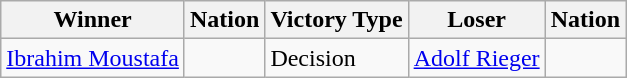<table class="wikitable sortable" style="text-align:left;">
<tr>
<th>Winner</th>
<th>Nation</th>
<th>Victory Type</th>
<th>Loser</th>
<th>Nation</th>
</tr>
<tr>
<td><a href='#'>Ibrahim Moustafa</a></td>
<td></td>
<td>Decision</td>
<td><a href='#'>Adolf Rieger</a></td>
<td></td>
</tr>
</table>
